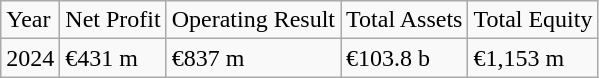<table class="wikitable">
<tr>
<td>Year</td>
<td>Net Profit</td>
<td>Operating Result</td>
<td>Total Assets</td>
<td>Total Equity</td>
</tr>
<tr>
<td>2024</td>
<td>€431 m</td>
<td>€837 m</td>
<td>€103.8 b</td>
<td>€1,153 m</td>
</tr>
</table>
